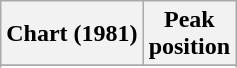<table class="wikitable sortable plainrowheaders" style="text-align:center">
<tr>
<th scope="col">Chart (1981)</th>
<th scope="col">Peak<br>position</th>
</tr>
<tr>
</tr>
<tr>
</tr>
</table>
